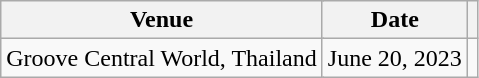<table class="wikitable" style="text-align: center;">
<tr>
<th colspan="2">Venue</th>
<th>Date</th>
<th></th>
</tr>
<tr>
<td colspan="2">Groove Central World, Thailand</td>
<td>June 20, 2023</td>
<td></td>
</tr>
</table>
